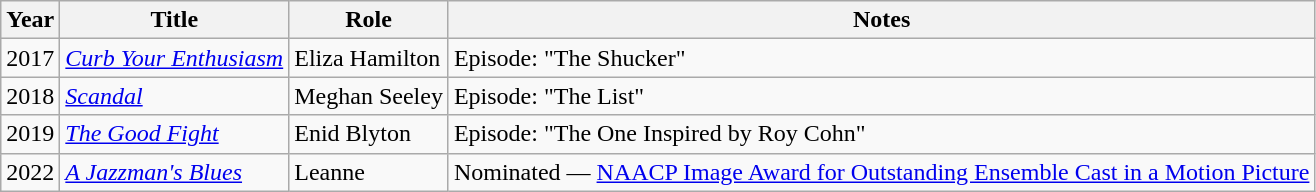<table class="wikitable sortable">
<tr>
<th>Year</th>
<th>Title</th>
<th>Role</th>
<th class="unsortable">Notes</th>
</tr>
<tr>
<td>2017</td>
<td><em><a href='#'>Curb Your Enthusiasm</a></em></td>
<td>Eliza Hamilton</td>
<td>Episode: "The Shucker"</td>
</tr>
<tr>
<td>2018</td>
<td><em><a href='#'>Scandal</a></em></td>
<td>Meghan Seeley</td>
<td>Episode: "The List"</td>
</tr>
<tr>
<td>2019</td>
<td><em><a href='#'>The Good Fight</a></em></td>
<td>Enid Blyton</td>
<td>Episode: "The One Inspired by Roy Cohn"</td>
</tr>
<tr>
<td>2022</td>
<td><em><a href='#'>A Jazzman's Blues</a></em></td>
<td>Leanne</td>
<td>Nominated — <a href='#'>NAACP Image Award for Outstanding Ensemble Cast in a Motion Picture</a></td>
</tr>
</table>
